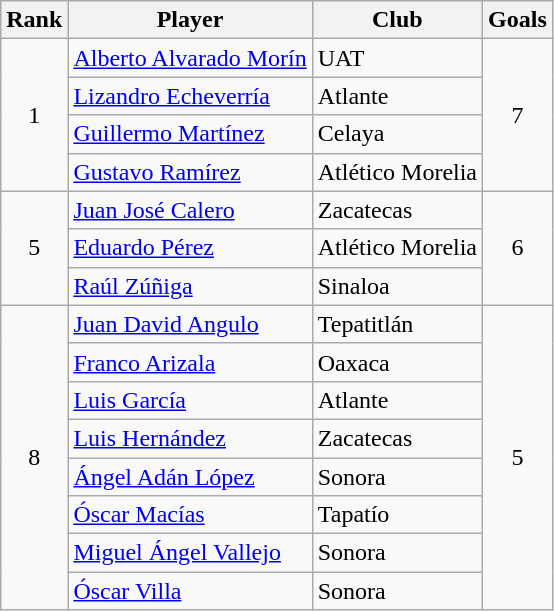<table class="wikitable">
<tr>
<th>Rank</th>
<th>Player</th>
<th>Club</th>
<th>Goals</th>
</tr>
<tr>
<td align=center rowspan=4>1</td>
<td> <a href='#'>Alberto Alvarado Morín</a></td>
<td>UAT</td>
<td align=center rowspan=4>7</td>
</tr>
<tr>
<td> <a href='#'>Lizandro Echeverría</a></td>
<td>Atlante</td>
</tr>
<tr>
<td> <a href='#'>Guillermo Martínez</a></td>
<td>Celaya</td>
</tr>
<tr>
<td> <a href='#'>Gustavo Ramírez</a></td>
<td>Atlético Morelia</td>
</tr>
<tr>
<td align=center rowspan=3>5</td>
<td> <a href='#'>Juan José Calero</a></td>
<td>Zacatecas</td>
<td align=center rowspan=3>6</td>
</tr>
<tr>
<td> <a href='#'>Eduardo Pérez</a></td>
<td>Atlético Morelia</td>
</tr>
<tr>
<td> <a href='#'>Raúl Zúñiga</a></td>
<td>Sinaloa</td>
</tr>
<tr>
<td align=center rowspan=8>8</td>
<td> <a href='#'>Juan David Angulo</a></td>
<td>Tepatitlán</td>
<td align=center rowspan=8>5</td>
</tr>
<tr>
<td> <a href='#'>Franco Arizala</a></td>
<td>Oaxaca</td>
</tr>
<tr>
<td> <a href='#'>Luis García</a></td>
<td>Atlante</td>
</tr>
<tr>
<td> <a href='#'>Luis Hernández</a></td>
<td>Zacatecas</td>
</tr>
<tr>
<td> <a href='#'>Ángel Adán López</a></td>
<td>Sonora</td>
</tr>
<tr>
<td> <a href='#'>Óscar Macías</a></td>
<td>Tapatío</td>
</tr>
<tr>
<td> <a href='#'>Miguel Ángel Vallejo</a></td>
<td>Sonora</td>
</tr>
<tr>
<td> <a href='#'>Óscar Villa</a></td>
<td>Sonora</td>
</tr>
</table>
